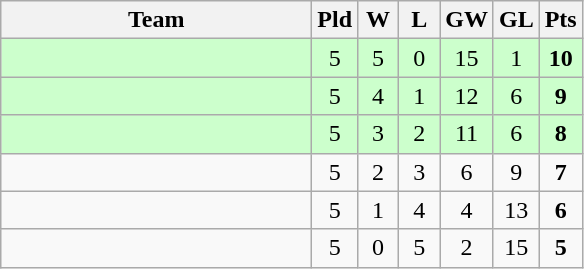<table class="wikitable" style="text-align:center">
<tr>
<th width=200>Team</th>
<th width=20>Pld</th>
<th width=20>W</th>
<th width=20>L</th>
<th width=20>GW</th>
<th width=20>GL</th>
<th width=20>Pts</th>
</tr>
<tr bgcolor=ccffcc>
<td style="text-align:left;"></td>
<td>5</td>
<td>5</td>
<td>0</td>
<td>15</td>
<td>1</td>
<td><strong>10</strong></td>
</tr>
<tr bgcolor=ccffcc>
<td style="text-align:left;"></td>
<td>5</td>
<td>4</td>
<td>1</td>
<td>12</td>
<td>6</td>
<td><strong>9</strong></td>
</tr>
<tr bgcolor=ccffcc>
<td style="text-align:left;"></td>
<td>5</td>
<td>3</td>
<td>2</td>
<td>11</td>
<td>6</td>
<td><strong>8</strong></td>
</tr>
<tr>
<td style="text-align:left;"></td>
<td>5</td>
<td>2</td>
<td>3</td>
<td>6</td>
<td>9</td>
<td><strong>7</strong></td>
</tr>
<tr>
<td style="text-align:left;"></td>
<td>5</td>
<td>1</td>
<td>4</td>
<td>4</td>
<td>13</td>
<td><strong>6</strong></td>
</tr>
<tr>
<td style="text-align:left;"></td>
<td>5</td>
<td>0</td>
<td>5</td>
<td>2</td>
<td>15</td>
<td><strong>5</strong></td>
</tr>
</table>
